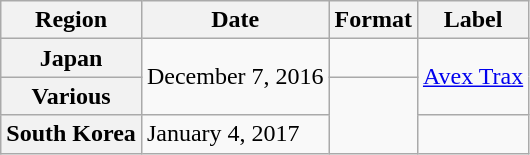<table class="wikitable plainrowheaders">
<tr>
<th>Region</th>
<th>Date</th>
<th>Format</th>
<th>Label</th>
</tr>
<tr>
<th scope="row">Japan</th>
<td rowspan=2>December 7, 2016</td>
<td></td>
<td rowspan=2><a href='#'>Avex Trax</a></td>
</tr>
<tr>
<th scope="row">Various </th>
<td rowspan="2"></td>
</tr>
<tr>
<th scope="row">South Korea</th>
<td>January 4, 2017</td>
<td></td>
</tr>
</table>
